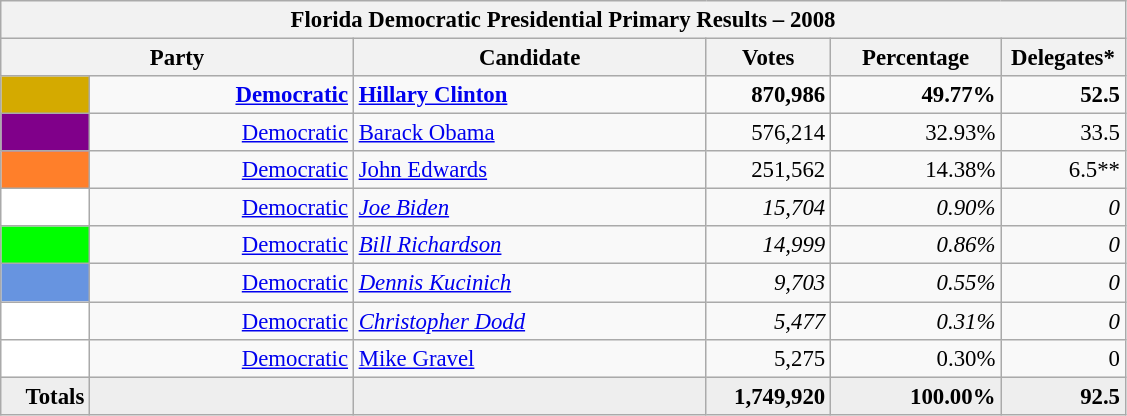<table class="wikitable" style="font-size: 95%; text-align:right;">
<tr>
<th colspan="6">Florida Democratic Presidential Primary Results – 2008</th>
</tr>
<tr>
<th colspan="2" style="width: 15em">Party</th>
<th style="width: 15em">Candidate</th>
<th style="width: 5em">Votes</th>
<th style="width: 7em">Percentage</th>
<th style="width: 5em">Delegates*</th>
</tr>
<tr>
<th style="background-color:#D4AA00; width: 3px"></th>
<td style="width: 130px"><strong><a href='#'>Democratic</a></strong></td>
<td align="left"><strong><a href='#'>Hillary Clinton</a></strong></td>
<td><strong>870,986</strong></td>
<td><strong>49.77%</strong></td>
<td><strong>52.5</strong></td>
</tr>
<tr>
<th style="background-color:#80008A; width: 3px"></th>
<td style="width: 130px"><a href='#'>Democratic</a></td>
<td align="left"><a href='#'>Barack Obama</a></td>
<td>576,214</td>
<td>32.93%</td>
<td>33.5</td>
</tr>
<tr>
<th style="background-color:#FF7F2A; width: 3px"></th>
<td style="width: 130px"><a href='#'>Democratic</a></td>
<td align="left"><a href='#'>John Edwards</a></td>
<td>251,562</td>
<td>14.38%</td>
<td>6.5**</td>
</tr>
<tr>
<th style="background-color:white; width: 3px"></th>
<td style="width: 130px"><a href='#'>Democratic</a></td>
<td align="left"><em><a href='#'>Joe Biden</a></em></td>
<td><em>15,704</em></td>
<td><em>0.90%</em></td>
<td><em>0</em></td>
</tr>
<tr>
<th style="background-color:#00FF00; width: 3px"></th>
<td style="width: 130px"><a href='#'>Democratic</a></td>
<td align="left"><em><a href='#'>Bill Richardson</a></em></td>
<td><em>14,999</em></td>
<td><em>0.86%</em></td>
<td><em>0</em></td>
</tr>
<tr>
<th style="background-color:#6794e0; width: 3px"></th>
<td style="width: 130px"><a href='#'>Democratic</a></td>
<td align="left"><em><a href='#'>Dennis Kucinich</a></em></td>
<td><em>9,703</em></td>
<td><em>0.55%</em></td>
<td><em>0</em></td>
</tr>
<tr>
<th style="background-color:white; width: 3px"></th>
<td style="width: 130px"><a href='#'>Democratic</a></td>
<td align="left"><em><a href='#'>Christopher Dodd</a></em></td>
<td><em>5,477</em></td>
<td><em>0.31%</em></td>
<td><em>0</em></td>
</tr>
<tr>
<th style="background-color:white; width: 3px"></th>
<td style="width: 130px"><a href='#'>Democratic</a></td>
<td align="left"><a href='#'>Mike Gravel</a></td>
<td>5,275</td>
<td>0.30%</td>
<td>0</td>
</tr>
<tr style="margin-right:0.5em" bgcolor="#EEEEEE">
<td><strong>Totals</strong></td>
<td></td>
<td></td>
<td><strong>1,749,920</strong></td>
<td><strong>100.00%</strong></td>
<td><strong>92.5</strong></td>
</tr>
</table>
